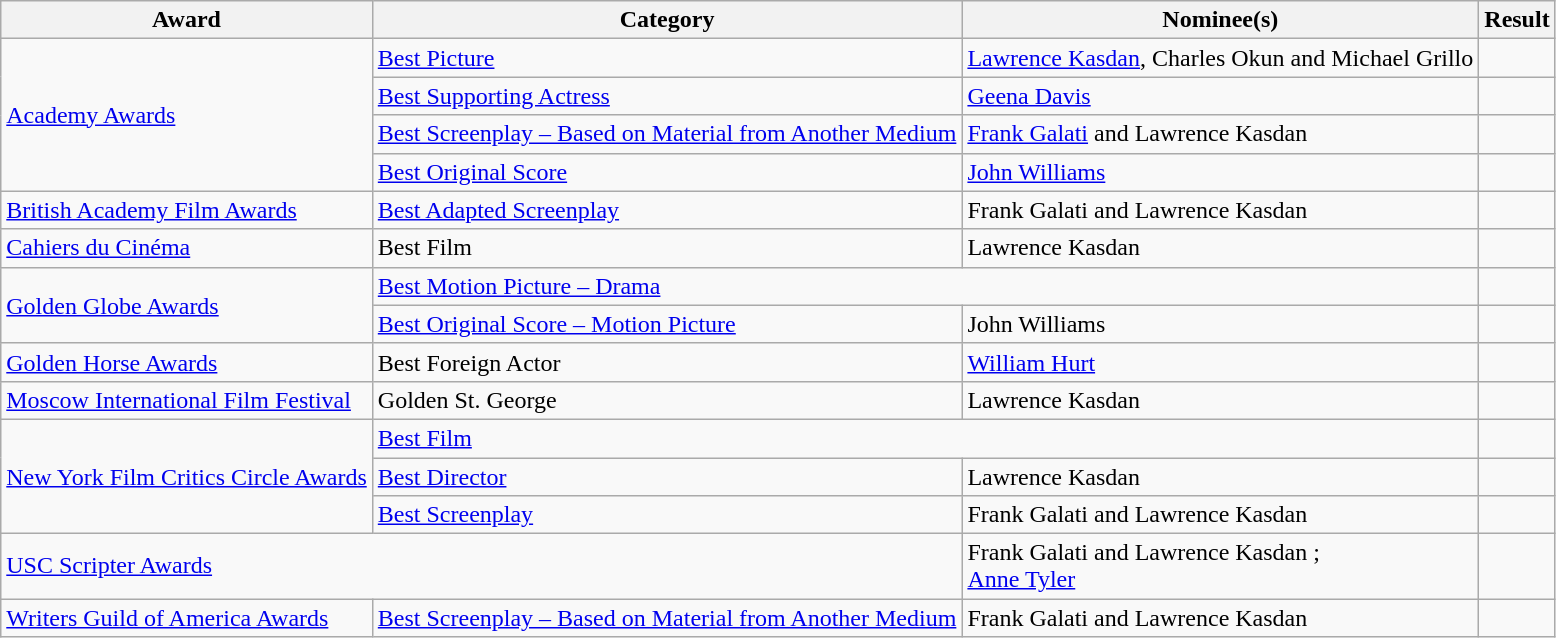<table class="wikitable plainrowheaders">
<tr>
<th>Award</th>
<th>Category</th>
<th>Nominee(s)</th>
<th>Result</th>
</tr>
<tr>
<td rowspan="4"><a href='#'>Academy Awards</a></td>
<td><a href='#'>Best Picture</a></td>
<td><a href='#'>Lawrence Kasdan</a>, Charles Okun and Michael Grillo</td>
<td></td>
</tr>
<tr>
<td><a href='#'>Best Supporting Actress</a></td>
<td><a href='#'>Geena Davis</a></td>
<td></td>
</tr>
<tr>
<td><a href='#'>Best Screenplay – Based on Material from Another Medium</a></td>
<td><a href='#'>Frank Galati</a> and Lawrence Kasdan</td>
<td></td>
</tr>
<tr>
<td><a href='#'>Best Original Score</a></td>
<td><a href='#'>John Williams</a></td>
<td></td>
</tr>
<tr>
<td><a href='#'>British Academy Film Awards</a></td>
<td><a href='#'>Best Adapted Screenplay</a></td>
<td>Frank Galati and Lawrence Kasdan</td>
<td></td>
</tr>
<tr>
<td><a href='#'>Cahiers du Cinéma</a></td>
<td>Best Film</td>
<td>Lawrence Kasdan</td>
<td></td>
</tr>
<tr>
<td rowspan="2"><a href='#'>Golden Globe Awards</a></td>
<td colspan="2"><a href='#'>Best Motion Picture – Drama</a></td>
<td></td>
</tr>
<tr>
<td><a href='#'>Best Original Score – Motion Picture</a></td>
<td>John Williams</td>
<td></td>
</tr>
<tr>
<td><a href='#'>Golden Horse Awards</a></td>
<td>Best Foreign Actor</td>
<td><a href='#'>William Hurt</a></td>
<td></td>
</tr>
<tr>
<td><a href='#'>Moscow International Film Festival</a></td>
<td>Golden St. George</td>
<td>Lawrence Kasdan</td>
<td></td>
</tr>
<tr>
<td rowspan="3"><a href='#'>New York Film Critics Circle Awards</a></td>
<td colspan="2"><a href='#'>Best Film</a></td>
<td></td>
</tr>
<tr>
<td><a href='#'>Best Director</a></td>
<td>Lawrence Kasdan</td>
<td></td>
</tr>
<tr>
<td><a href='#'>Best Screenplay</a></td>
<td>Frank Galati and Lawrence Kasdan</td>
<td></td>
</tr>
<tr>
<td colspan="2"><a href='#'>USC Scripter Awards</a></td>
<td>Frank Galati and Lawrence Kasdan ; <br> <a href='#'>Anne Tyler</a> </td>
<td></td>
</tr>
<tr>
<td><a href='#'>Writers Guild of America Awards</a></td>
<td><a href='#'>Best Screenplay – Based on Material from Another Medium</a></td>
<td>Frank Galati and Lawrence Kasdan</td>
<td></td>
</tr>
</table>
